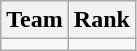<table class=wikitable>
<tr>
<th>Team</th>
<th>Rank</th>
</tr>
<tr>
<td></td>
<td align=center></td>
</tr>
</table>
